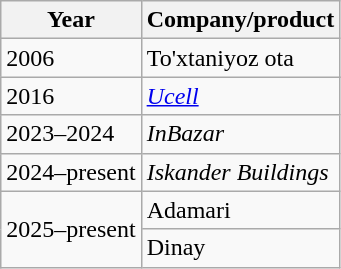<table class="wikitable">
<tr>
<th>Year</th>
<th>Company/product</th>
</tr>
<tr>
<td rowspan="2">2006</td>
<td>To'xtaniyoz ota</td>
</tr>
<tr>
<td rowspan="2"><em><a href='#'>Ucell</a></em></td>
</tr>
<tr>
<td>2016</td>
</tr>
<tr>
<td>2023–2024</td>
<td><em>InBazar</em></td>
</tr>
<tr>
<td>2024–present</td>
<td><em>Iskander Buildings</em></td>
</tr>
<tr>
<td rowspan="2">2025–present</td>
<td>Adamari</td>
</tr>
<tr>
<td>Dinay</td>
</tr>
</table>
